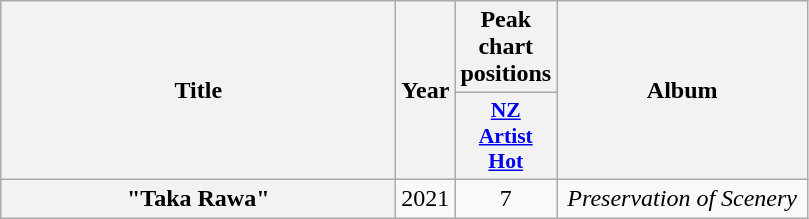<table class="wikitable plainrowheaders" style="text-align:center;">
<tr>
<th scope="col" rowspan="2" style="width:16em;">Title</th>
<th scope="col" rowspan="2" style="width:1em;">Year</th>
<th scope="col" colspan="1">Peak chart positions</th>
<th scope="col" rowspan="2" style="width:10em;">Album</th>
</tr>
<tr>
<th scope="col" style="width:3em;font-size:90%;"><a href='#'>NZ<br>Artist<br>Hot</a><br></th>
</tr>
<tr>
<th scope="row">"Taka Rawa"<br></th>
<td>2021</td>
<td>7</td>
<td><em>Preservation of Scenery</em></td>
</tr>
</table>
